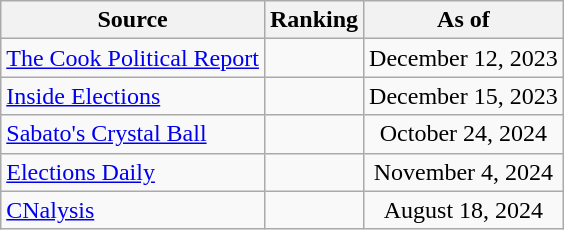<table class="wikitable" style="text-align:center">
<tr>
<th>Source</th>
<th>Ranking</th>
<th>As of</th>
</tr>
<tr>
<td align=left><a href='#'>The Cook Political Report</a></td>
<td></td>
<td>December 12, 2023</td>
</tr>
<tr>
<td align=left><a href='#'>Inside Elections</a></td>
<td></td>
<td>December 15, 2023</td>
</tr>
<tr>
<td align=left><a href='#'>Sabato's Crystal Ball</a></td>
<td></td>
<td>October 24, 2024</td>
</tr>
<tr>
<td align=left><a href='#'>Elections Daily</a></td>
<td></td>
<td>November 4, 2024</td>
</tr>
<tr>
<td align=left><a href='#'>CNalysis</a></td>
<td></td>
<td>August 18, 2024</td>
</tr>
</table>
